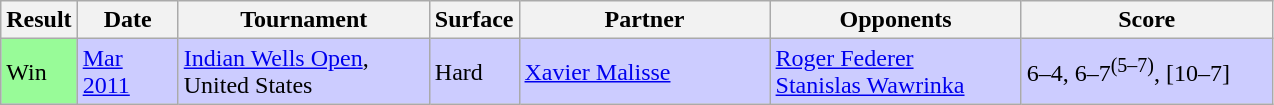<table class=wikitable>
<tr>
<th style=width:40px>Result</th>
<th style=width:60px>Date</th>
<th style=width:160px>Tournament</th>
<th style=width:50px>Surface</th>
<th width=160>Partner</th>
<th width=160>Opponents</th>
<th width=160>Score</th>
</tr>
<tr style=background:#ccccff>
<td style=background:#98fb98>Win</td>
<td><a href='#'>Mar 2011</a></td>
<td><a href='#'>Indian Wells Open</a>, United States</td>
<td>Hard</td>
<td> <a href='#'>Xavier Malisse</a></td>
<td> <a href='#'>Roger Federer</a><br> <a href='#'>Stanislas Wawrinka</a></td>
<td>6–4, 6–7<sup>(5–7)</sup>, [10–7]</td>
</tr>
</table>
